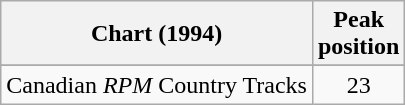<table class="wikitable sortable">
<tr>
<th align="left">Chart (1994)</th>
<th align="center">Peak<br>position</th>
</tr>
<tr>
</tr>
<tr>
<td align="left">Canadian <em>RPM</em> Country Tracks</td>
<td align="center">23</td>
</tr>
</table>
